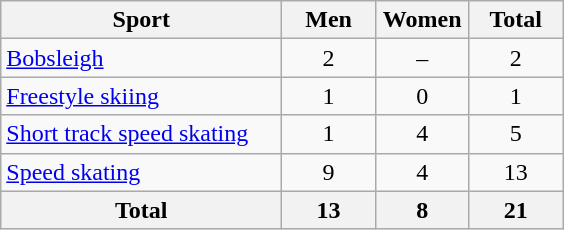<table class="wikitable sortable" style="text-align:center;">
<tr>
<th width=180>Sport</th>
<th width=55>Men</th>
<th width=55>Women</th>
<th width=55>Total</th>
</tr>
<tr>
<td align=left><a href='#'>Bobsleigh</a></td>
<td>2</td>
<td>–</td>
<td>2</td>
</tr>
<tr>
<td align=left><a href='#'>Freestyle skiing</a></td>
<td>1</td>
<td>0</td>
<td>1</td>
</tr>
<tr>
<td align=left><a href='#'>Short track speed skating</a></td>
<td>1</td>
<td>4</td>
<td>5</td>
</tr>
<tr>
<td align=left><a href='#'>Speed skating</a></td>
<td>9</td>
<td>4</td>
<td>13</td>
</tr>
<tr>
<th>Total</th>
<th>13</th>
<th>8</th>
<th>21</th>
</tr>
</table>
